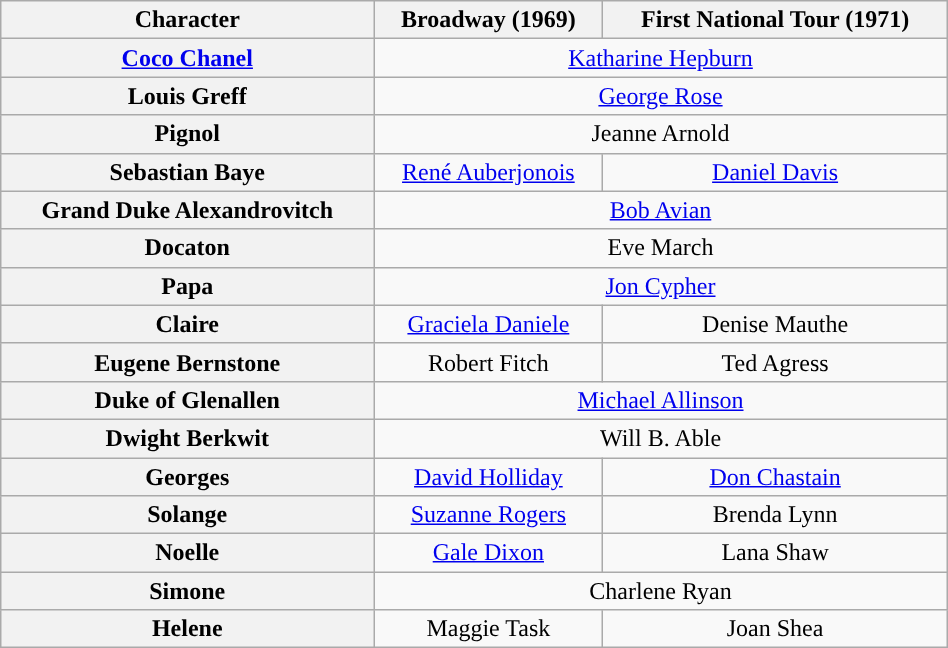<table class="wikitable" style="width:50%; text-align:center">
<tr>
<th scope="col">Character</th>
<th>Broadway (1969)</th>
<th>First National Tour (1971)</th>
</tr>
<tr>
<th><a href='#'>Coco Chanel</a></th>
<td colspan="2"><a href='#'>Katharine Hepburn</a></td>
</tr>
<tr>
<th>Louis Greff</th>
<td colspan="2”"><a href='#'>George Rose</a></td>
</tr>
<tr>
<th>Pignol</th>
<td colspan="2”">Jeanne Arnold</td>
</tr>
<tr>
<th>Sebastian Baye</th>
<td colspan="1"><a href='#'>René Auberjonois</a></td>
<td colspan="1"><a href='#'>Daniel Davis</a></td>
</tr>
<tr>
<th>Grand Duke Alexandrovitch</th>
<td colspan="2"><a href='#'>Bob Avian</a></td>
</tr>
<tr>
<th>Docaton</th>
<td colspan="2">Eve March</td>
</tr>
<tr>
<th>Papa</th>
<td colspan="2"><a href='#'>Jon Cypher</a></td>
</tr>
<tr>
<th>Claire</th>
<td colspan="1"><a href='#'>Graciela Daniele</a></td>
<td colspan="1">Denise Mauthe</td>
</tr>
<tr>
<th>Eugene Bernstone</th>
<td colspan="1">Robert Fitch</td>
<td colspan="1">Ted Agress</td>
</tr>
<tr>
<th>Duke of Glenallen</th>
<td colspan="2"><a href='#'>Michael Allinson</a></td>
</tr>
<tr>
<th>Dwight Berkwit</th>
<td colspan="2">Will B. Able</td>
</tr>
<tr>
<th>Georges</th>
<td colspan="1"><a href='#'>David Holliday</a></td>
<td colspan="1"><a href='#'>Don Chastain</a></td>
</tr>
<tr>
<th>Solange</th>
<td colspan="1"><a href='#'>Suzanne Rogers</a></td>
<td colspan="1">Brenda Lynn</td>
</tr>
<tr>
<th>Noelle</th>
<td colspan="1"><a href='#'>Gale Dixon</a></td>
<td colspan="1">Lana Shaw</td>
</tr>
<tr>
<th>Simone</th>
<td colspan="2">Charlene Ryan</td>
</tr>
<tr>
<th>Helene</th>
<td colspan="1">Maggie Task</td>
<td colspan="1">Joan Shea</td>
</tr>
</table>
